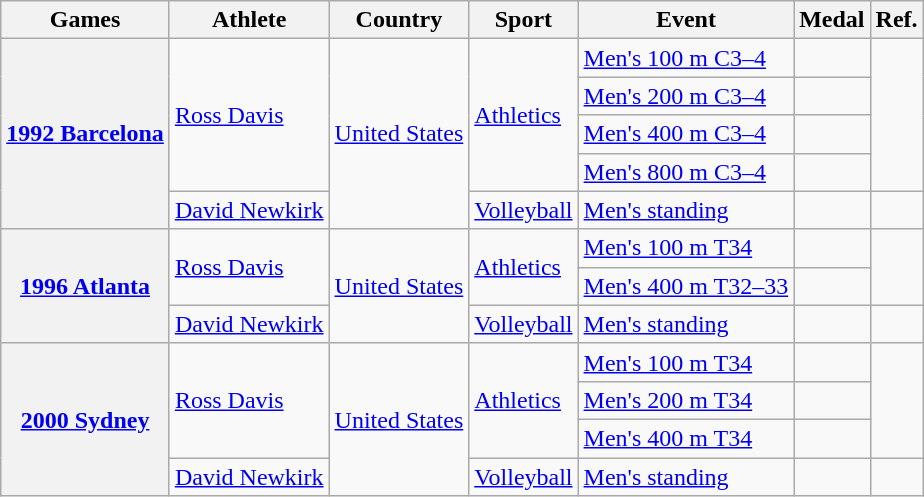<table class="wikitable">
<tr>
<th>Games</th>
<th>Athlete</th>
<th>Country</th>
<th>Sport</th>
<th>Event</th>
<th>Medal</th>
<th>Ref.</th>
</tr>
<tr>
<th rowspan=5><a href='#'>1992 Barcelona</a></th>
<td rowspan=4><a href='#'>Ross Davis</a></td>
<td rowspan=5> <a href='#'>United States</a></td>
<td rowspan=4><a href='#'>Athletics</a></td>
<td><a href='#'>Men's 100 m C3–4</a></td>
<td style=text-align:center></td>
<td rowspan=4></td>
</tr>
<tr>
<td><a href='#'>Men's 200 m C3–4</a></td>
<td style=text-align:center></td>
</tr>
<tr>
<td><a href='#'>Men's 400 m C3–4</a></td>
<td style=text-align:center></td>
</tr>
<tr>
<td><a href='#'>Men's 800 m C3–4</a></td>
<td style=text-align:center></td>
</tr>
<tr>
<td><a href='#'>David Newkirk</a></td>
<td><a href='#'>Volleyball</a></td>
<td><a href='#'>Men's standing</a></td>
<td></td>
<td></td>
</tr>
<tr>
<th rowspan=3><a href='#'>1996 Atlanta</a></th>
<td rowspan=2><a href='#'>Ross Davis</a></td>
<td rowspan=3> <a href='#'>United States</a></td>
<td rowspan=2><a href='#'>Athletics</a></td>
<td><a href='#'>Men's 100 m T34</a></td>
<td style=text-align:center></td>
<td rowspan=2></td>
</tr>
<tr>
<td><a href='#'>Men's 400 m T32–33</a></td>
<td style=text-align:center></td>
</tr>
<tr>
<td><a href='#'>David Newkirk</a></td>
<td><a href='#'>Volleyball</a></td>
<td><a href='#'>Men's standing</a></td>
<td></td>
<td></td>
</tr>
<tr>
<th rowspan=4><a href='#'>2000 Sydney</a></th>
<td rowspan=3><a href='#'>Ross Davis</a></td>
<td rowspan=4> <a href='#'>United States</a></td>
<td rowspan=3><a href='#'>Athletics</a></td>
<td><a href='#'>Men's 100 m T34</a></td>
<td style=text-align:center></td>
<td rowspan=3></td>
</tr>
<tr>
<td><a href='#'>Men's 200 m T34</a></td>
<td style=text-align:center></td>
</tr>
<tr>
<td><a href='#'>Men's 400 m T34</a></td>
<td style=text-align:center></td>
</tr>
<tr>
<td><a href='#'>David Newkirk</a></td>
<td><a href='#'>Volleyball</a></td>
<td><a href='#'>Men's standing</a></td>
<td></td>
<td></td>
</tr>
</table>
